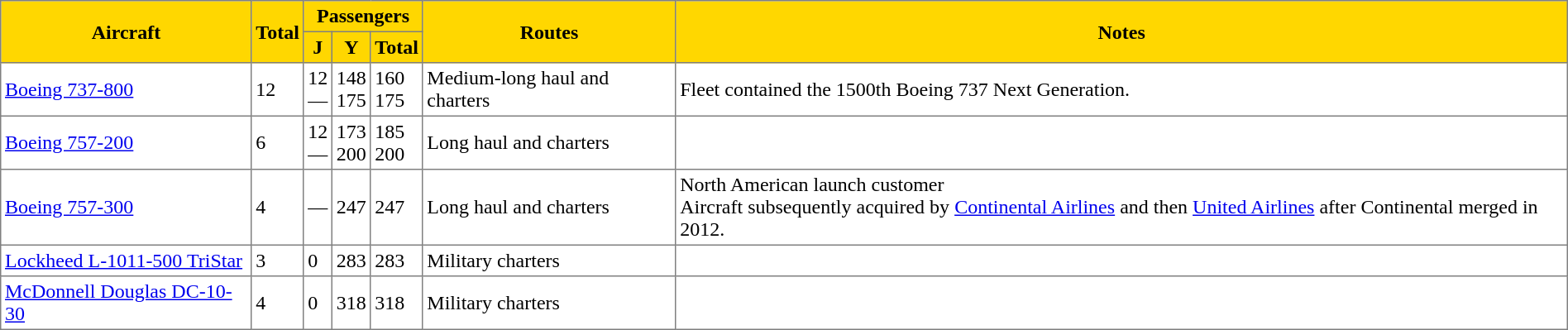<table class="toccolours" border="1" cellpadding="3" style="margin:1em auto; border-collapse:collapse">
<tr style="background:gold;">
<th rowspan="2">Aircraft</th>
<th rowspan="2" style="width:25px;">Total</th>
<th colspan="3">Passengers</th>
<th rowspan="2">Routes</th>
<th rowspan="2">Notes</th>
</tr>
<tr style="background:gold;">
<th><abbr>J</abbr></th>
<th><abbr>Y</abbr></th>
<th>Total</th>
</tr>
<tr>
<td><a href='#'>Boeing 737-800</a></td>
<td>12</td>
<td>12<br>—</td>
<td>148<br>175</td>
<td>160<br>175</td>
<td>Medium-long haul and charters</td>
<td>Fleet contained the 1500th Boeing 737 Next Generation.</td>
</tr>
<tr>
<td><a href='#'>Boeing 757-200</a></td>
<td>6</td>
<td>12<br>—</td>
<td>173<br>200</td>
<td>185<br>200</td>
<td>Long haul and charters</td>
<td></td>
</tr>
<tr>
<td><a href='#'>Boeing 757-300</a></td>
<td>4</td>
<td>—</td>
<td>247</td>
<td>247</td>
<td>Long haul and charters</td>
<td>North American launch customer <br> Aircraft subsequently acquired by <a href='#'>Continental Airlines</a> and then <a href='#'>United Airlines</a> after Continental merged in 2012.</td>
</tr>
<tr>
<td><a href='#'>Lockheed L-1011-500 TriStar</a></td>
<td>3</td>
<td>0</td>
<td>283</td>
<td>283</td>
<td>Military charters</td>
<td></td>
</tr>
<tr>
<td><a href='#'>McDonnell Douglas DC-10-30</a></td>
<td>4</td>
<td>0</td>
<td>318</td>
<td>318</td>
<td>Military charters</td>
<td></td>
</tr>
</table>
